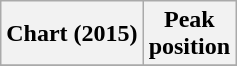<table class="wikitable plainrowheaders" style="text-align:center">
<tr>
<th scope="col">Chart (2015)</th>
<th scope="col">Peak<br>position</th>
</tr>
<tr>
</tr>
</table>
